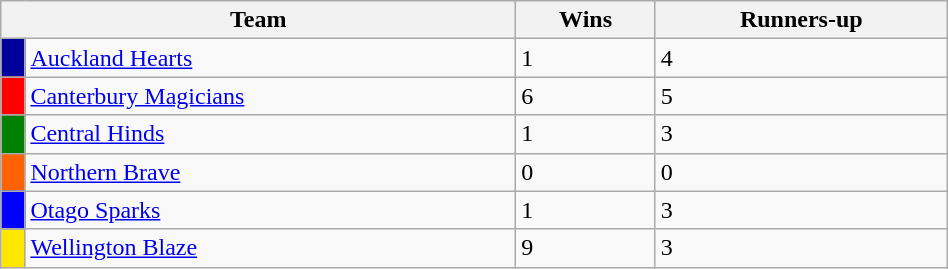<table class="wikitable sortable" style="width:50%;">
<tr>
<th colspan=2>Team</th>
<th>Wins</th>
<th>Runners-up</th>
</tr>
<tr>
<td style="background:#00009C;"></td>
<td><a href='#'>Auckland Hearts</a></td>
<td>1</td>
<td>4</td>
</tr>
<tr>
<td style="background:#FF0000;"></td>
<td><a href='#'>Canterbury Magicians</a></td>
<td>6</td>
<td>5</td>
</tr>
<tr>
<td style="background:#008000;"></td>
<td><a href='#'>Central Hinds</a></td>
<td>1</td>
<td>3</td>
</tr>
<tr>
<td style="background:#ff6200;"></td>
<td><a href='#'>Northern Brave</a></td>
<td>0</td>
<td>0</td>
</tr>
<tr>
<td style="background:#0000FF;"></td>
<td><a href='#'>Otago Sparks</a></td>
<td>1</td>
<td>3</td>
</tr>
<tr>
<td style="background:#ffe700;"></td>
<td><a href='#'>Wellington Blaze</a></td>
<td>9</td>
<td>3</td>
</tr>
</table>
